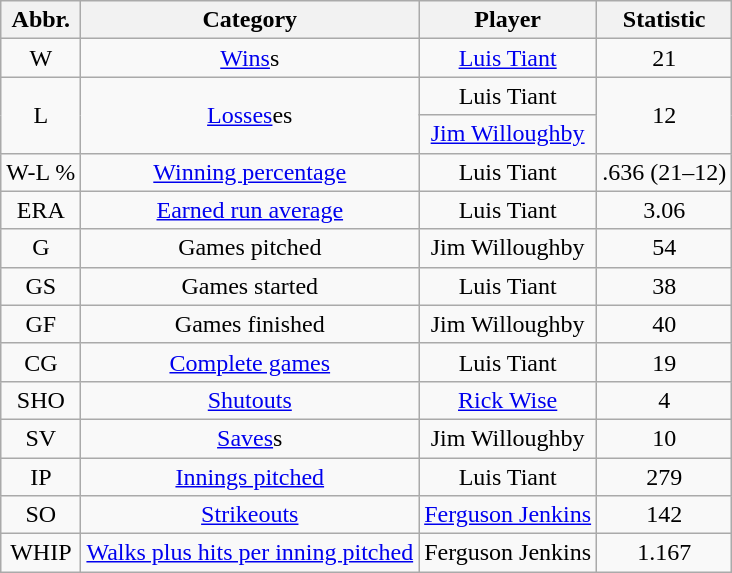<table class="wikitable sortable" style="text-align:center;">
<tr>
<th>Abbr.</th>
<th>Category</th>
<th>Player</th>
<th>Statistic</th>
</tr>
<tr>
<td>W</td>
<td><a href='#'>Wins</a>s</td>
<td><a href='#'>Luis Tiant</a></td>
<td>21</td>
</tr>
<tr>
<td rowspan=2>L</td>
<td rowspan=2><a href='#'>Losses</a>es</td>
<td>Luis Tiant</td>
<td rowspan=2>12</td>
</tr>
<tr>
<td><a href='#'>Jim Willoughby</a></td>
</tr>
<tr>
<td>W-L %</td>
<td><a href='#'>Winning percentage</a></td>
<td>Luis Tiant</td>
<td>.636 (21–12)</td>
</tr>
<tr>
<td>ERA</td>
<td><a href='#'>Earned run average</a></td>
<td>Luis Tiant</td>
<td>3.06</td>
</tr>
<tr>
<td>G</td>
<td>Games pitched</td>
<td>Jim Willoughby</td>
<td>54</td>
</tr>
<tr>
<td>GS</td>
<td>Games started</td>
<td>Luis Tiant</td>
<td>38</td>
</tr>
<tr>
<td>GF</td>
<td>Games finished</td>
<td>Jim Willoughby</td>
<td>40</td>
</tr>
<tr>
<td>CG</td>
<td><a href='#'>Complete games</a></td>
<td>Luis Tiant</td>
<td>19</td>
</tr>
<tr>
<td>SHO</td>
<td><a href='#'>Shutouts</a></td>
<td><a href='#'>Rick Wise</a></td>
<td>4</td>
</tr>
<tr>
<td>SV</td>
<td><a href='#'>Saves</a>s</td>
<td>Jim Willoughby</td>
<td>10</td>
</tr>
<tr>
<td>IP</td>
<td><a href='#'>Innings pitched</a></td>
<td>Luis Tiant</td>
<td>279</td>
</tr>
<tr>
<td>SO</td>
<td><a href='#'>Strikeouts</a></td>
<td><a href='#'>Ferguson Jenkins</a></td>
<td>142</td>
</tr>
<tr>
<td>WHIP</td>
<td><a href='#'>Walks plus hits per inning pitched</a></td>
<td>Ferguson Jenkins</td>
<td>1.167</td>
</tr>
</table>
